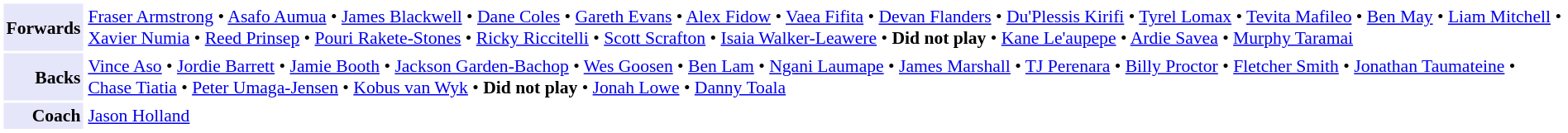<table cellpadding="2" style="border: 1px solid white; font-size:90%;">
<tr>
<td style="text-align:right;" bgcolor="lavender"><strong>Forwards</strong></td>
<td style="text-align:left;"><a href='#'>Fraser Armstrong</a> • <a href='#'>Asafo Aumua</a> • <a href='#'>James Blackwell</a> • <a href='#'>Dane Coles</a> • <a href='#'>Gareth Evans</a> • <a href='#'>Alex Fidow</a> • <a href='#'>Vaea Fifita</a> • <a href='#'>Devan Flanders</a> • <a href='#'>Du'Plessis Kirifi</a> • <a href='#'>Tyrel Lomax</a> • <a href='#'>Tevita Mafileo</a> • <a href='#'>Ben May</a> • <a href='#'>Liam Mitchell</a> • <a href='#'>Xavier Numia</a> • <a href='#'>Reed Prinsep</a> • <a href='#'>Pouri Rakete-Stones</a> • <a href='#'>Ricky Riccitelli</a> • <a href='#'>Scott Scrafton</a> • <a href='#'>Isaia Walker-Leawere</a> • <strong>Did not play</strong> • <a href='#'>Kane Le'aupepe</a> • <a href='#'>Ardie Savea</a> • <a href='#'>Murphy Taramai</a></td>
</tr>
<tr>
<td style="text-align:right;" bgcolor="lavender"><strong>Backs</strong></td>
<td style="text-align:left;"><a href='#'>Vince Aso</a> • <a href='#'>Jordie Barrett</a> • <a href='#'>Jamie Booth</a> • <a href='#'>Jackson Garden-Bachop</a> • <a href='#'>Wes Goosen</a> • <a href='#'>Ben Lam</a> • <a href='#'>Ngani Laumape</a> • <a href='#'>James Marshall</a> • <a href='#'>TJ Perenara</a> • <a href='#'>Billy Proctor</a> • <a href='#'>Fletcher Smith</a> • <a href='#'>Jonathan Taumateine</a> • <a href='#'>Chase Tiatia</a> • <a href='#'>Peter Umaga-Jensen</a> • <a href='#'>Kobus van Wyk</a> • <strong>Did not play</strong> • <a href='#'>Jonah Lowe</a> • <a href='#'>Danny Toala</a></td>
</tr>
<tr>
<td style="text-align:right;" bgcolor="lavender"><strong>Coach</strong></td>
<td style="text-align:left;"><a href='#'>Jason Holland</a></td>
</tr>
</table>
